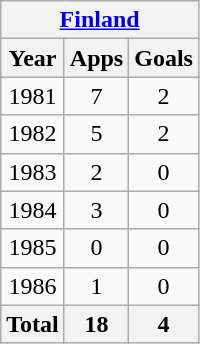<table class=wikitable style=text-align:center>
<tr>
<th colspan=4><a href='#'>Finland</a></th>
</tr>
<tr>
<th>Year</th>
<th>Apps</th>
<th>Goals</th>
</tr>
<tr>
<td>1981</td>
<td>7</td>
<td>2</td>
</tr>
<tr>
<td>1982</td>
<td>5</td>
<td>2</td>
</tr>
<tr>
<td>1983</td>
<td>2</td>
<td>0</td>
</tr>
<tr>
<td>1984</td>
<td>3</td>
<td>0</td>
</tr>
<tr>
<td>1985</td>
<td>0</td>
<td>0</td>
</tr>
<tr>
<td>1986</td>
<td>1</td>
<td>0</td>
</tr>
<tr>
<th colspan=1>Total</th>
<th>18</th>
<th>4</th>
</tr>
</table>
